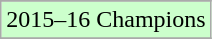<table class="wikitable">
<tr>
</tr>
<tr width=10px bgcolor="#ccffcc">
<td>2015–16 Champions</td>
</tr>
<tr>
</tr>
</table>
